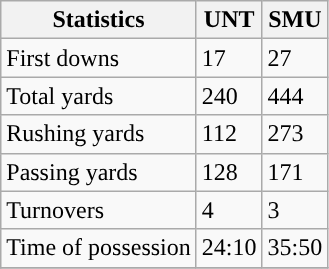<table class="wikitable">
<tr>
<th>Statistics</th>
<th>UNT</th>
<th>SMU</th>
</tr>
<tr>
<td>First downs</td>
<td>17</td>
<td>27</td>
</tr>
<tr>
<td>Total yards</td>
<td>240</td>
<td>444</td>
</tr>
<tr>
<td>Rushing yards</td>
<td>112</td>
<td>273</td>
</tr>
<tr>
<td>Passing yards</td>
<td>128</td>
<td>171</td>
</tr>
<tr>
<td>Turnovers</td>
<td>4</td>
<td>3</td>
</tr>
<tr>
<td>Time of possession</td>
<td>24:10</td>
<td>35:50</td>
</tr>
<tr>
</tr>
</table>
